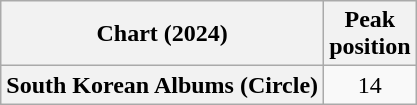<table class="wikitable plainrowheaders" style="text-align:center">
<tr>
<th scope="col">Chart (2024)</th>
<th scope="col">Peak<br>position</th>
</tr>
<tr>
<th scope="row">South Korean Albums (Circle)</th>
<td>14</td>
</tr>
</table>
